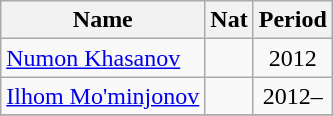<table class="wikitable ">
<tr>
<th>Name</th>
<th>Nat</th>
<th>Period</th>
</tr>
<tr>
<td><a href='#'>Numon Khasanov</a></td>
<td align="center"></td>
<td align="center">2012</td>
</tr>
<tr>
<td><a href='#'>Ilhom Mo'minjonov</a></td>
<td align="center"></td>
<td align="center">2012–</td>
</tr>
<tr>
</tr>
</table>
